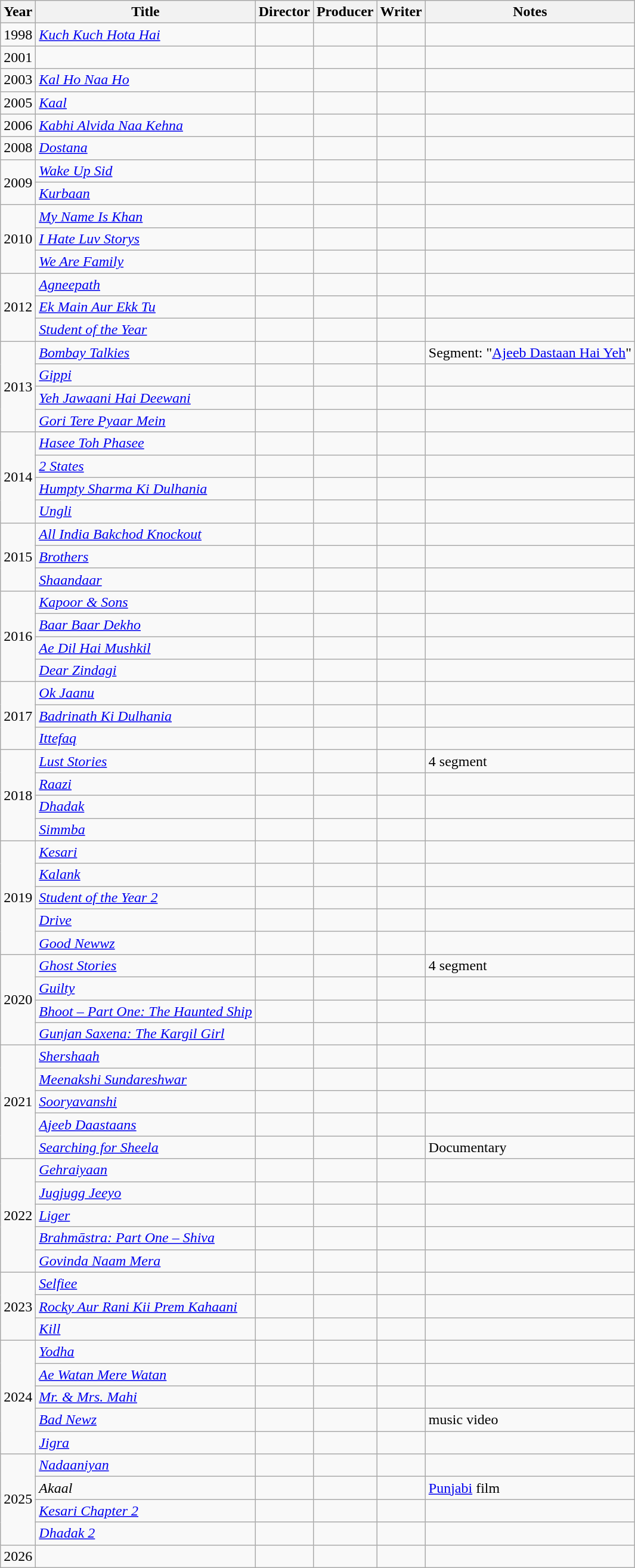<table class="wikitable sortable">
<tr>
<th scope="col">Year</th>
<th scope="col">Title</th>
<th scope="col">Director</th>
<th scope="col">Producer</th>
<th scope="col">Writer</th>
<th scope="col" class="unsortable">Notes</th>
</tr>
<tr>
<td style="text-align:center;">1998</td>
<td><em><a href='#'>Kuch Kuch Hota Hai</a></em></td>
<td></td>
<td></td>
<td></td>
<td></td>
</tr>
<tr>
<td style="text-align:center;">2001</td>
<td></td>
<td></td>
<td></td>
<td></td>
<td></td>
</tr>
<tr>
<td style="text-align:center;">2003</td>
<td><em><a href='#'>Kal Ho Naa Ho</a></em></td>
<td></td>
<td></td>
<td></td>
<td></td>
</tr>
<tr>
<td style="text-align:center;">2005</td>
<td><em><a href='#'>Kaal</a></em></td>
<td></td>
<td></td>
<td></td>
<td></td>
</tr>
<tr>
<td style="text-align:center;">2006</td>
<td><em><a href='#'>Kabhi Alvida Naa Kehna</a></em></td>
<td></td>
<td></td>
<td></td>
<td></td>
</tr>
<tr>
<td style="text-align:center;">2008</td>
<td><em><a href='#'>Dostana</a></em></td>
<td></td>
<td></td>
<td></td>
<td></td>
</tr>
<tr>
<td rowspan="2" style="text-align:center;">2009</td>
<td><em><a href='#'>Wake Up Sid</a></em></td>
<td></td>
<td></td>
<td></td>
<td></td>
</tr>
<tr>
<td><em><a href='#'>Kurbaan</a></em></td>
<td></td>
<td></td>
<td></td>
<td></td>
</tr>
<tr>
<td rowspan="3" style="text-align:center;">2010</td>
<td><em><a href='#'>My Name Is Khan</a></em></td>
<td></td>
<td></td>
<td></td>
<td></td>
</tr>
<tr>
<td><em><a href='#'>I Hate Luv Storys</a></em></td>
<td></td>
<td></td>
<td></td>
<td></td>
</tr>
<tr>
<td><em><a href='#'>We Are Family</a></em></td>
<td></td>
<td></td>
<td></td>
<td></td>
</tr>
<tr>
<td rowspan="3" style="text-align:center;">2012</td>
<td><em><a href='#'>Agneepath</a></em></td>
<td></td>
<td></td>
<td></td>
<td></td>
</tr>
<tr>
<td><em><a href='#'>Ek Main Aur Ekk Tu</a></em></td>
<td></td>
<td></td>
<td></td>
<td></td>
</tr>
<tr>
<td><em><a href='#'>Student of the Year</a></em></td>
<td></td>
<td></td>
<td></td>
<td></td>
</tr>
<tr>
<td rowspan="4" style="text-align:center;">2013</td>
<td><em><a href='#'>Bombay Talkies</a></em></td>
<td></td>
<td></td>
<td></td>
<td>Segment: "<a href='#'>Ajeeb Dastaan Hai Yeh</a>"</td>
</tr>
<tr>
<td><em><a href='#'>Gippi</a></em></td>
<td></td>
<td></td>
<td></td>
<td></td>
</tr>
<tr>
<td><em><a href='#'>Yeh Jawaani Hai Deewani</a></em></td>
<td></td>
<td></td>
<td></td>
<td></td>
</tr>
<tr>
<td><em><a href='#'>Gori Tere Pyaar Mein</a></em></td>
<td></td>
<td></td>
<td></td>
<td></td>
</tr>
<tr>
<td rowspan="4" style="text-align:center;">2014</td>
<td><em><a href='#'>Hasee Toh Phasee</a></em></td>
<td></td>
<td></td>
<td></td>
<td></td>
</tr>
<tr>
<td><em><a href='#'>2 States</a></em></td>
<td></td>
<td></td>
<td></td>
<td></td>
</tr>
<tr>
<td><em><a href='#'>Humpty Sharma Ki Dulhania</a></em></td>
<td></td>
<td></td>
<td></td>
<td></td>
</tr>
<tr>
<td><em><a href='#'>Ungli</a></em></td>
<td></td>
<td></td>
<td></td>
<td></td>
</tr>
<tr>
<td rowspan="3" style="text-align:center;">2015</td>
<td><em><a href='#'>All India Bakchod Knockout</a></em></td>
<td></td>
<td></td>
<td></td>
<td></td>
</tr>
<tr>
<td><em><a href='#'>Brothers</a></em></td>
<td></td>
<td></td>
<td></td>
<td></td>
</tr>
<tr>
<td><em><a href='#'>Shaandaar</a></em></td>
<td></td>
<td></td>
<td></td>
<td></td>
</tr>
<tr>
<td rowspan="4" style="text-align:center;">2016</td>
<td><em><a href='#'>Kapoor & Sons</a></em></td>
<td></td>
<td></td>
<td></td>
<td></td>
</tr>
<tr>
<td><em><a href='#'>Baar Baar Dekho</a></em></td>
<td></td>
<td></td>
<td></td>
<td></td>
</tr>
<tr>
<td><em><a href='#'>Ae Dil Hai Mushkil</a></em></td>
<td></td>
<td></td>
<td></td>
<td></td>
</tr>
<tr>
<td><em><a href='#'>Dear Zindagi</a></em></td>
<td></td>
<td></td>
<td></td>
<td></td>
</tr>
<tr>
<td rowspan="3" style="text-align:center;">2017</td>
<td><em><a href='#'>Ok Jaanu</a></em></td>
<td></td>
<td></td>
<td></td>
<td></td>
</tr>
<tr>
<td><em><a href='#'>Badrinath Ki Dulhania</a></em></td>
<td></td>
<td></td>
<td></td>
<td></td>
</tr>
<tr>
<td><em><a href='#'>Ittefaq</a></em></td>
<td></td>
<td></td>
<td></td>
<td></td>
</tr>
<tr>
<td rowspan="4" style="text-align:center;">2018</td>
<td><em><a href='#'>Lust Stories</a></em></td>
<td></td>
<td></td>
<td></td>
<td>4 segment</td>
</tr>
<tr>
<td><em><a href='#'>Raazi</a></em></td>
<td></td>
<td></td>
<td></td>
<td></td>
</tr>
<tr>
<td><em><a href='#'>Dhadak</a></em></td>
<td></td>
<td></td>
<td></td>
<td></td>
</tr>
<tr>
<td><em><a href='#'>Simmba</a></em></td>
<td></td>
<td></td>
<td></td>
<td></td>
</tr>
<tr>
<td rowspan="5" style="text-align:center;">2019</td>
<td><em><a href='#'>Kesari</a></em></td>
<td></td>
<td></td>
<td></td>
<td></td>
</tr>
<tr>
<td><em><a href='#'>Kalank</a></em></td>
<td></td>
<td></td>
<td></td>
<td></td>
</tr>
<tr>
<td><em><a href='#'>Student of the Year 2</a></em></td>
<td></td>
<td></td>
<td></td>
<td></td>
</tr>
<tr>
<td><em><a href='#'>Drive</a></em></td>
<td></td>
<td></td>
<td></td>
<td></td>
</tr>
<tr>
<td><em><a href='#'>Good Newwz</a></em></td>
<td></td>
<td></td>
<td></td>
<td></td>
</tr>
<tr>
<td rowspan="4" style="text-align:center;">2020</td>
<td><em><a href='#'>Ghost Stories</a></em></td>
<td></td>
<td></td>
<td></td>
<td>4 segment</td>
</tr>
<tr>
<td><em><a href='#'>Guilty</a></em></td>
<td></td>
<td></td>
<td></td>
<td></td>
</tr>
<tr>
<td><em><a href='#'>Bhoot – Part One: The Haunted Ship</a></em></td>
<td></td>
<td></td>
<td></td>
<td></td>
</tr>
<tr>
<td><em><a href='#'>Gunjan Saxena: The Kargil Girl</a></em></td>
<td></td>
<td></td>
<td></td>
<td></td>
</tr>
<tr>
<td rowspan="5" style="text-align:center;">2021</td>
<td><em><a href='#'>Shershaah</a></em></td>
<td></td>
<td></td>
<td></td>
<td></td>
</tr>
<tr>
<td><em><a href='#'>Meenakshi Sundareshwar</a></em></td>
<td></td>
<td></td>
<td></td>
<td></td>
</tr>
<tr>
<td><em><a href='#'>Sooryavanshi</a></em></td>
<td></td>
<td></td>
<td></td>
<td></td>
</tr>
<tr>
<td><em><a href='#'>Ajeeb Daastaans</a></em></td>
<td></td>
<td></td>
<td></td>
<td></td>
</tr>
<tr>
<td><em><a href='#'>Searching for Sheela</a></em></td>
<td></td>
<td></td>
<td></td>
<td>Documentary</td>
</tr>
<tr>
<td rowspan="5" style="text-align:center;">2022</td>
<td><em><a href='#'>Gehraiyaan</a></em></td>
<td></td>
<td></td>
<td></td>
<td></td>
</tr>
<tr>
<td><em><a href='#'>Jugjugg Jeeyo</a></em></td>
<td></td>
<td></td>
<td></td>
<td></td>
</tr>
<tr>
<td><a href='#'><em>Liger</em></a></td>
<td></td>
<td></td>
<td></td>
<td></td>
</tr>
<tr>
<td><em><a href='#'>Brahmāstra: Part One – Shiva</a></em></td>
<td></td>
<td></td>
<td></td>
<td></td>
</tr>
<tr>
<td><em><a href='#'>Govinda Naam Mera</a></em></td>
<td></td>
<td></td>
<td></td>
<td></td>
</tr>
<tr>
<td rowspan="3" style="text-align:center;">2023</td>
<td><em><a href='#'>Selfiee</a></em></td>
<td></td>
<td></td>
<td></td>
<td></td>
</tr>
<tr>
<td><em><a href='#'>Rocky Aur Rani Kii Prem Kahaani</a></em></td>
<td></td>
<td></td>
<td></td>
<td></td>
</tr>
<tr>
<td><em><a href='#'>Kill</a></em></td>
<td></td>
<td></td>
<td></td>
<td></td>
</tr>
<tr>
<td rowspan="5" style="text-align:center;">2024</td>
<td><em><a href='#'>Yodha</a></em></td>
<td></td>
<td></td>
<td></td>
<td></td>
</tr>
<tr>
<td><em><a href='#'>Ae Watan Mere Watan</a></em></td>
<td></td>
<td></td>
<td></td>
<td></td>
</tr>
<tr>
<td><em><a href='#'>Mr. & Mrs. Mahi</a></em></td>
<td></td>
<td></td>
<td></td>
<td></td>
</tr>
<tr>
<td><em><a href='#'>Bad Newz</a></em></td>
<td></td>
<td></td>
<td></td>
<td> music video</td>
</tr>
<tr>
<td><em><a href='#'>Jigra</a></em></td>
<td></td>
<td></td>
<td></td>
<td></td>
</tr>
<tr>
<td style="text-align:center;" rowspan=4>2025</td>
<td><em><a href='#'>Nadaaniyan</a></em></td>
<td></td>
<td></td>
<td></td>
<td></td>
</tr>
<tr>
<td><em>Akaal</em></td>
<td></td>
<td></td>
<td></td>
<td><a href='#'>Punjabi</a> film</td>
</tr>
<tr>
<td><em><a href='#'>Kesari Chapter 2</a></em></td>
<td></td>
<td></td>
<td></td>
<td></td>
</tr>
<tr>
<td><em><a href='#'>Dhadak 2</a></em></td>
<td></td>
<td></td>
<td></td>
<td></td>
</tr>
<tr>
<td style="text-align:center;">2026</td>
<td></td>
<td></td>
<td></td>
<td></td>
<td></td>
</tr>
</table>
